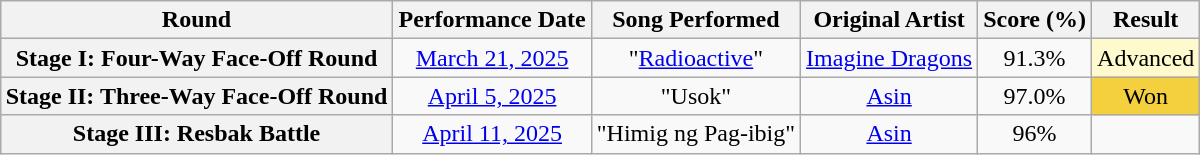<table class="wikitable sortable" style="margin:1em auto; text-align:center;">
<tr>
<th>Round</th>
<th>Performance Date</th>
<th>Song Performed</th>
<th>Original Artist</th>
<th>Score (%)</th>
<th>Result</th>
</tr>
<tr>
<th>Stage I: Four-Way Face-Off Round</th>
<td><a href='#'>March 21, 2025</a></td>
<td>"<a href='#'>Radioactive</a>"</td>
<td><a href='#'>Imagine Dragons</a></td>
<td>91.3%</td>
<td style="background-color:#FFFACD;">Advanced</td>
</tr>
<tr>
<th>Stage II: Three-Way Face-Off Round</th>
<td><a href='#'>April 5, 2025</a></td>
<td>"Usok"</td>
<td><a href='#'>Asin</a></td>
<td>97.0%</td>
<td style="background:#F4D03F;">Won</td>
</tr>
<tr>
<th>Stage III: Resbak Battle</th>
<td><a href='#'>April 11, 2025</a></td>
<td>"Himig ng Pag-ibig"</td>
<td><a href='#'>Asin</a></td>
<td>96%</td>
<td></td>
</tr>
</table>
